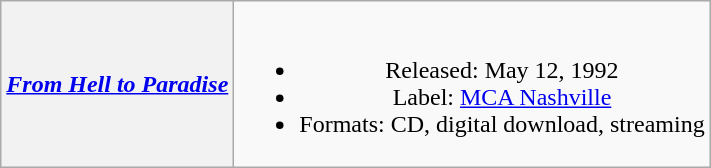<table class="wikitable plainrowheaders" style="text-align:center;">
<tr>
<th scope="row"><em><a href='#'>From Hell to Paradise</a></em></th>
<td><br><ul><li>Released: May 12, 1992</li><li>Label: <a href='#'>MCA Nashville</a></li><li>Formats: CD, digital download, streaming</li></ul></td>
</tr>
</table>
